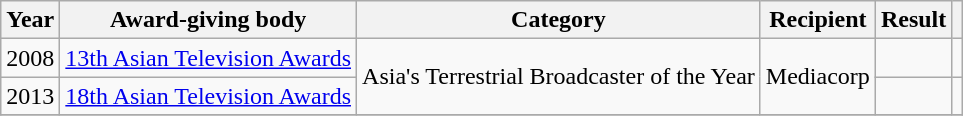<table class="wikitable" style="text-align:center">
<tr>
<th>Year</th>
<th>Award-giving body</th>
<th>Category</th>
<th>Recipient</th>
<th>Result</th>
<th></th>
</tr>
<tr>
<td>2008</td>
<td><a href='#'>13th Asian Television Awards</a></td>
<td rowspan="2">Asia's Terrestrial Broadcaster of the Year</td>
<td rowspan="2">Mediacorp</td>
<td></td>
<td></td>
</tr>
<tr>
<td>2013</td>
<td><a href='#'>18th Asian Television Awards</a></td>
<td></td>
<td></td>
</tr>
<tr>
</tr>
</table>
